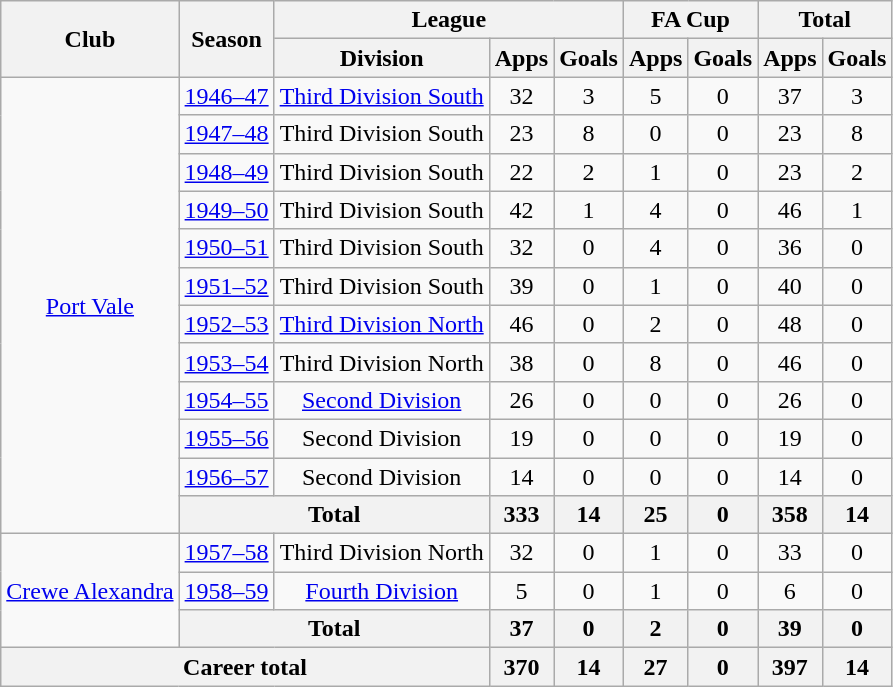<table class="wikitable" style="text-align: center;">
<tr>
<th rowspan="2">Club</th>
<th rowspan="2">Season</th>
<th colspan="3">League</th>
<th colspan="2">FA Cup</th>
<th colspan="2">Total</th>
</tr>
<tr>
<th>Division</th>
<th>Apps</th>
<th>Goals</th>
<th>Apps</th>
<th>Goals</th>
<th>Apps</th>
<th>Goals</th>
</tr>
<tr>
<td rowspan="12"><a href='#'>Port Vale</a></td>
<td><a href='#'>1946–47</a></td>
<td><a href='#'>Third Division South</a></td>
<td>32</td>
<td>3</td>
<td>5</td>
<td>0</td>
<td>37</td>
<td>3</td>
</tr>
<tr>
<td><a href='#'>1947–48</a></td>
<td>Third Division South</td>
<td>23</td>
<td>8</td>
<td>0</td>
<td>0</td>
<td>23</td>
<td>8</td>
</tr>
<tr>
<td><a href='#'>1948–49</a></td>
<td>Third Division South</td>
<td>22</td>
<td>2</td>
<td>1</td>
<td>0</td>
<td>23</td>
<td>2</td>
</tr>
<tr>
<td><a href='#'>1949–50</a></td>
<td>Third Division South</td>
<td>42</td>
<td>1</td>
<td>4</td>
<td>0</td>
<td>46</td>
<td>1</td>
</tr>
<tr>
<td><a href='#'>1950–51</a></td>
<td>Third Division South</td>
<td>32</td>
<td>0</td>
<td>4</td>
<td>0</td>
<td>36</td>
<td>0</td>
</tr>
<tr>
<td><a href='#'>1951–52</a></td>
<td>Third Division South</td>
<td>39</td>
<td>0</td>
<td>1</td>
<td>0</td>
<td>40</td>
<td>0</td>
</tr>
<tr>
<td><a href='#'>1952–53</a></td>
<td><a href='#'>Third Division North</a></td>
<td>46</td>
<td>0</td>
<td>2</td>
<td>0</td>
<td>48</td>
<td>0</td>
</tr>
<tr>
<td><a href='#'>1953–54</a></td>
<td>Third Division North</td>
<td>38</td>
<td>0</td>
<td>8</td>
<td>0</td>
<td>46</td>
<td>0</td>
</tr>
<tr>
<td><a href='#'>1954–55</a></td>
<td><a href='#'>Second Division</a></td>
<td>26</td>
<td>0</td>
<td>0</td>
<td>0</td>
<td>26</td>
<td>0</td>
</tr>
<tr>
<td><a href='#'>1955–56</a></td>
<td>Second Division</td>
<td>19</td>
<td>0</td>
<td>0</td>
<td>0</td>
<td>19</td>
<td>0</td>
</tr>
<tr>
<td><a href='#'>1956–57</a></td>
<td>Second Division</td>
<td>14</td>
<td>0</td>
<td>0</td>
<td>0</td>
<td>14</td>
<td>0</td>
</tr>
<tr>
<th colspan="2">Total</th>
<th>333</th>
<th>14</th>
<th>25</th>
<th>0</th>
<th>358</th>
<th>14</th>
</tr>
<tr>
<td rowspan="3"><a href='#'>Crewe Alexandra</a></td>
<td><a href='#'>1957–58</a></td>
<td>Third Division North</td>
<td>32</td>
<td>0</td>
<td>1</td>
<td>0</td>
<td>33</td>
<td>0</td>
</tr>
<tr>
<td><a href='#'>1958–59</a></td>
<td><a href='#'>Fourth Division</a></td>
<td>5</td>
<td>0</td>
<td>1</td>
<td>0</td>
<td>6</td>
<td>0</td>
</tr>
<tr>
<th colspan="2">Total</th>
<th>37</th>
<th>0</th>
<th>2</th>
<th>0</th>
<th>39</th>
<th>0</th>
</tr>
<tr>
<th colspan="3">Career total</th>
<th>370</th>
<th>14</th>
<th>27</th>
<th>0</th>
<th>397</th>
<th>14</th>
</tr>
</table>
